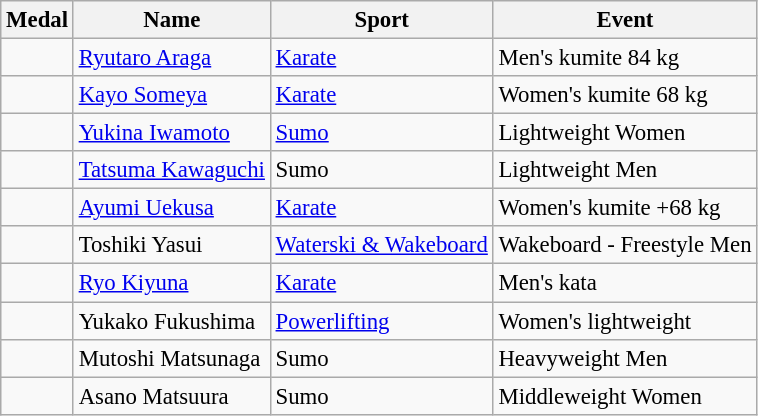<table class="wikitable sortable" style="font-size: 95%;">
<tr>
<th>Medal</th>
<th>Name</th>
<th>Sport</th>
<th>Event</th>
</tr>
<tr>
<td></td>
<td><a href='#'>Ryutaro Araga</a></td>
<td><a href='#'>Karate</a></td>
<td>Men's kumite 84 kg</td>
</tr>
<tr>
<td></td>
<td><a href='#'>Kayo Someya</a></td>
<td><a href='#'>Karate</a></td>
<td>Women's kumite 68 kg</td>
</tr>
<tr>
<td></td>
<td><a href='#'>Yukina Iwamoto</a></td>
<td><a href='#'>Sumo</a></td>
<td>Lightweight Women</td>
</tr>
<tr>
<td></td>
<td><a href='#'>Tatsuma Kawaguchi</a></td>
<td>Sumo</td>
<td>Lightweight Men</td>
</tr>
<tr>
<td></td>
<td><a href='#'>Ayumi Uekusa</a></td>
<td><a href='#'>Karate</a></td>
<td>Women's kumite +68 kg</td>
</tr>
<tr>
<td></td>
<td>Toshiki Yasui</td>
<td><a href='#'>Waterski & Wakeboard</a></td>
<td>Wakeboard - Freestyle Men</td>
</tr>
<tr>
<td></td>
<td><a href='#'>Ryo Kiyuna</a></td>
<td><a href='#'>Karate</a></td>
<td>Men's kata</td>
</tr>
<tr>
<td></td>
<td>Yukako Fukushima</td>
<td><a href='#'>Powerlifting</a></td>
<td>Women's lightweight</td>
</tr>
<tr>
<td></td>
<td>Mutoshi Matsunaga</td>
<td>Sumo</td>
<td>Heavyweight Men</td>
</tr>
<tr>
<td></td>
<td>Asano Matsuura</td>
<td>Sumo</td>
<td>Middleweight Women</td>
</tr>
</table>
